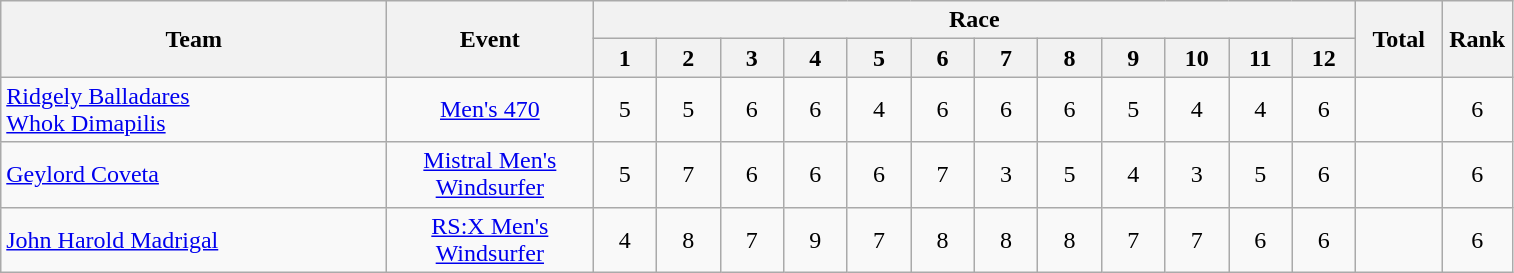<table class="wikitable" style="text-align:center">
<tr>
<th rowspan="2" width=250>Team</th>
<th rowspan="2" width=130>Event</th>
<th colspan="12">Race</th>
<th rowspan="2" width=50>Total</th>
<th rowspan="2" width=40>Rank</th>
</tr>
<tr>
<th width=35>1</th>
<th width=35>2</th>
<th width=35>3</th>
<th width=35>4</th>
<th width=35>5</th>
<th width=35>6</th>
<th width=35>7</th>
<th width=35>8</th>
<th width=35>9</th>
<th width=35>10</th>
<th width=35>11</th>
<th width=35>12</th>
</tr>
<tr>
<td align=left><a href='#'>Ridgely Balladares</a> <br> <a href='#'>Whok Dimapilis</a></td>
<td align=center><a href='#'>Men's 470</a> <br></td>
<td>5</td>
<td>5</td>
<td>6</td>
<td>6</td>
<td>4</td>
<td>6</td>
<td>6</td>
<td>6</td>
<td>5</td>
<td>4</td>
<td>4</td>
<td>6</td>
<td></td>
<td>6</td>
</tr>
<tr>
<td align=left><a href='#'>Geylord Coveta</a></td>
<td align=center><a href='#'>Mistral Men's Windsurfer</a> <br></td>
<td>5</td>
<td>7</td>
<td>6</td>
<td>6</td>
<td>6</td>
<td>7</td>
<td>3</td>
<td>5</td>
<td>4</td>
<td>3</td>
<td>5</td>
<td>6</td>
<td></td>
<td>6</td>
</tr>
<tr>
<td align=left><a href='#'>John Harold Madrigal</a></td>
<td align=center><a href='#'>RS:X Men's Windsurfer</a> <br></td>
<td>4</td>
<td>8</td>
<td>7</td>
<td>9</td>
<td>7</td>
<td>8</td>
<td>8</td>
<td>8</td>
<td>7</td>
<td>7</td>
<td>6</td>
<td>6</td>
<td></td>
<td>6</td>
</tr>
</table>
